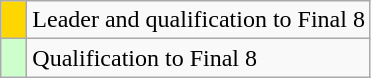<table class="wikitable">
<tr>
<td style="width:10px; background:#FFD700;"></td>
<td>Leader and qualification to Final 8</td>
</tr>
<tr>
<td style="width:10px; background:#ccffcc;"></td>
<td>Qualification to Final 8</td>
</tr>
</table>
